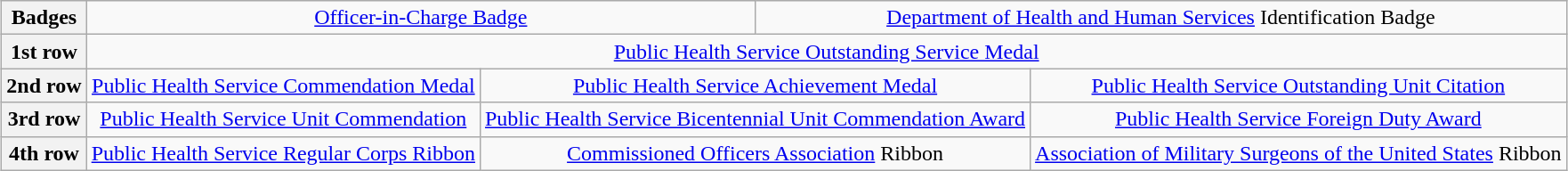<table class="wikitable" style="margin:1em auto; text-align:center;">
<tr>
<th>Badges</th>
<td colspan="3"><a href='#'>Officer-in-Charge Badge</a></td>
<td colspan="3"><a href='#'>Department of Health and Human Services</a> Identification Badge</td>
</tr>
<tr>
<th>1st row</th>
<td colspan="6"><a href='#'>Public Health Service Outstanding Service Medal</a></td>
</tr>
<tr>
<th>2nd row</th>
<td colspan="2"><a href='#'>Public Health Service Commendation Medal</a></td>
<td colspan="2"><a href='#'>Public Health Service Achievement Medal</a></td>
<td colspan="2"><a href='#'>Public Health Service Outstanding Unit Citation</a></td>
</tr>
<tr>
<th>3rd row</th>
<td colspan="2"><a href='#'>Public Health Service Unit Commendation</a></td>
<td colspan="2"><a href='#'>Public Health Service Bicentennial Unit Commendation Award</a></td>
<td colspan="2"><a href='#'>Public Health Service Foreign Duty Award</a></td>
</tr>
<tr>
<th>4th row</th>
<td colspan="2"><a href='#'>Public Health Service Regular Corps Ribbon</a></td>
<td colspan="2"><a href='#'>Commissioned Officers Association</a> Ribbon</td>
<td colspan="2"><a href='#'>Association of Military Surgeons of the United States</a> Ribbon</td>
</tr>
</table>
